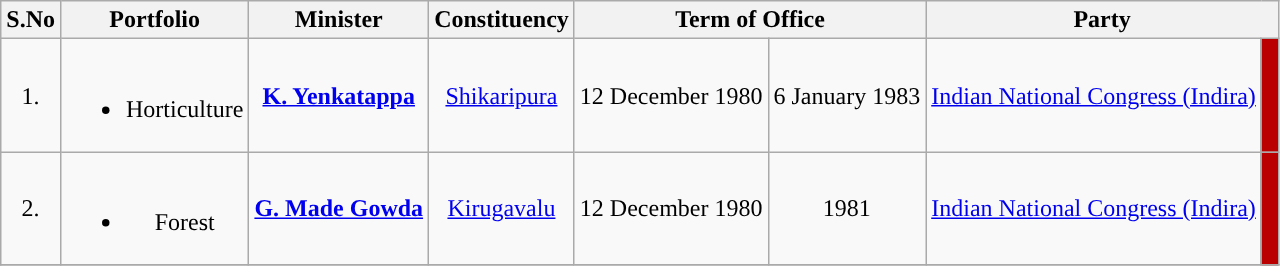<table class="wikitable sortable" style="text-align:center;">
<tr>
<th>S.No</th>
<th>Portfolio</th>
<th>Minister</th>
<th>Constituency</th>
<th colspan="2">Term of Office</th>
<th colspan="2" scope="col">Party</th>
</tr>
<tr>
<td>1.</td>
<td><br><ul><li>Horticulture</li></ul></td>
<td><strong><a href='#'>K. Yenkatappa</a></strong></td>
<td><a href='#'>Shikaripura</a></td>
<td>12 December 1980</td>
<td>6 January 1983</td>
<td><a href='#'>Indian National Congress (Indira)</a></td>
<td width="4px" bgcolor="background-color: "></td>
</tr>
<tr style="text-align:center">
<td>2.</td>
<td><br><ul><li>Forest</li></ul></td>
<td><strong><a href='#'>G. Made Gowda</a></strong></td>
<td><a href='#'>Kirugavalu</a></td>
<td>12 December 1980</td>
<td>1981</td>
<td><a href='#'>Indian National Congress (Indira)</a></td>
<td width="4px" bgcolor="background-color: "></td>
</tr>
<tr style="text-align:center">
</tr>
</table>
